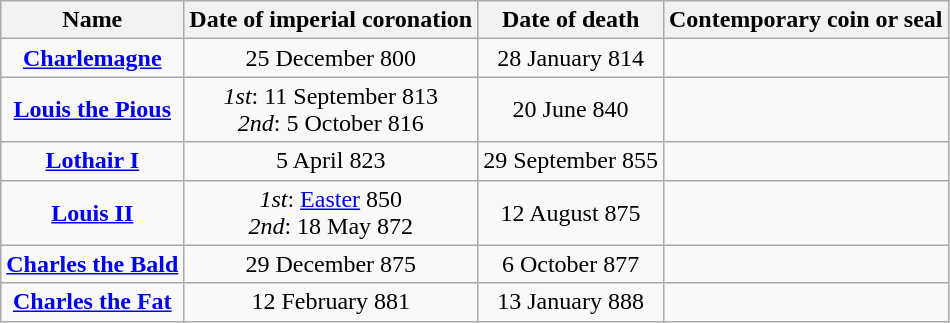<table class="wikitable" style="text-align:center">
<tr>
<th>Name</th>
<th>Date of imperial coronation</th>
<th>Date of death</th>
<th>Contemporary coin or seal</th>
</tr>
<tr>
<td><strong><a href='#'>Charlemagne</a></strong></td>
<td>25 December 800</td>
<td>28 January 814</td>
<td></td>
</tr>
<tr>
<td><strong><a href='#'>Louis the Pious</a></strong></td>
<td><em>1st</em>: 11 September 813<br> <em>2nd</em>: 5 October 816</td>
<td>20 June 840</td>
<td></td>
</tr>
<tr>
<td><strong><a href='#'>Lothair I</a></strong></td>
<td>5 April 823</td>
<td>29 September 855</td>
<td></td>
</tr>
<tr>
<td><strong><a href='#'>Louis II</a></strong></td>
<td><em>1st</em>: <a href='#'>Easter</a> 850<br><em>2nd</em>: 18 May 872</td>
<td>12 August 875</td>
<td></td>
</tr>
<tr>
<td><strong><a href='#'>Charles the Bald</a></strong></td>
<td>29 December 875</td>
<td>6 October 877</td>
<td></td>
</tr>
<tr>
<td><strong><a href='#'>Charles the Fat</a></strong></td>
<td>12 February 881</td>
<td>13 January 888</td>
<td></td>
</tr>
</table>
